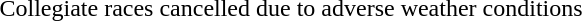<table>
<tr>
<td> Collegiate races cancelled due to adverse weather conditions</td>
</tr>
</table>
